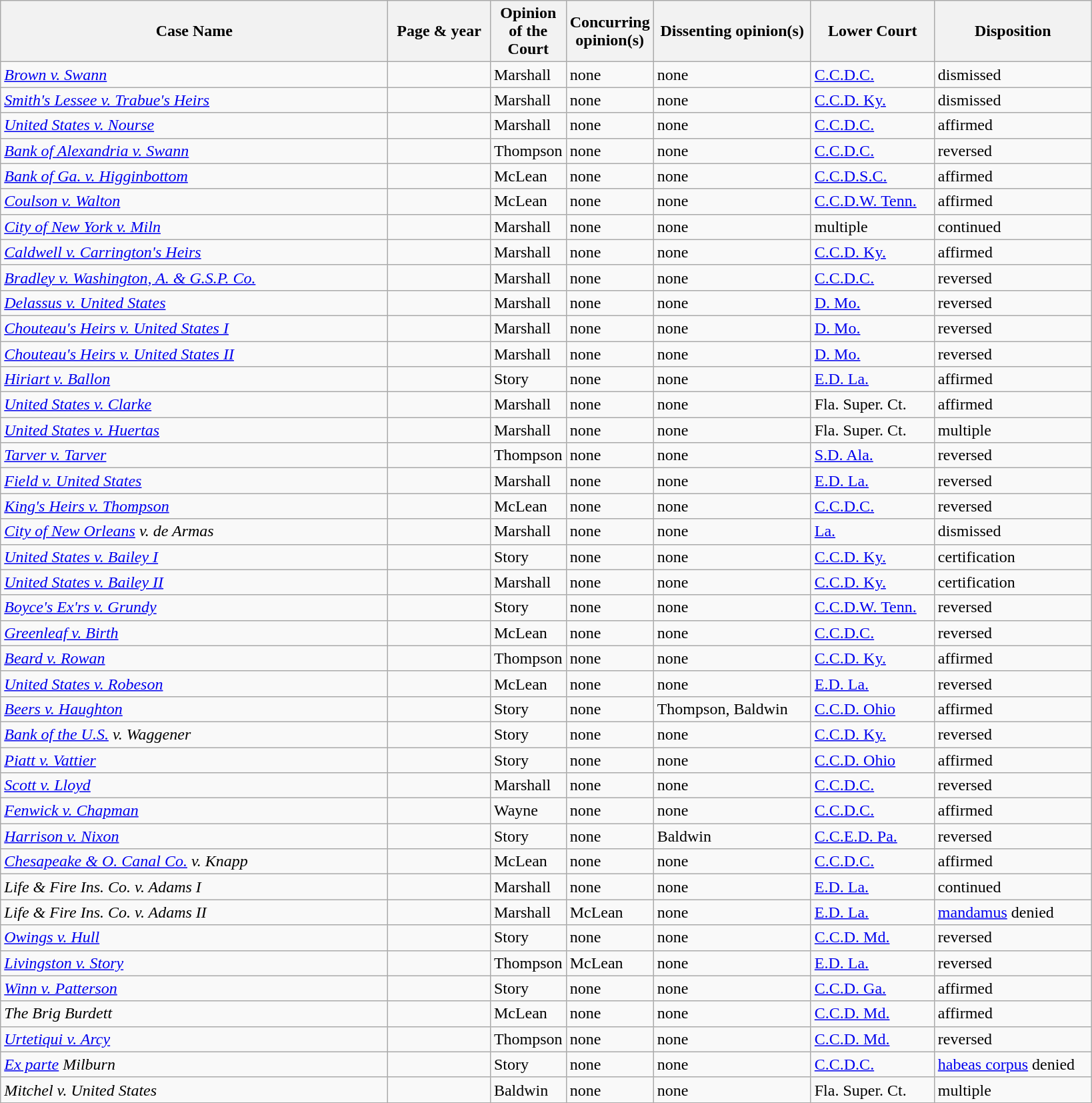<table class="wikitable sortable">
<tr>
<th scope="col" style="width: 380px;">Case Name</th>
<th scope="col" style="width: 95px;">Page & year</th>
<th scope="col" style="width: 10px;">Opinion of the Court</th>
<th scope="col" style="width: 10px;">Concurring opinion(s)</th>
<th scope="col" style="width: 150px;">Dissenting opinion(s)</th>
<th scope="col" style="width: 116px;">Lower Court</th>
<th scope="col" style="width: 150px;">Disposition</th>
</tr>
<tr>
<td><em><a href='#'>Brown v. Swann</a></em></td>
<td align="right"></td>
<td>Marshall</td>
<td>none</td>
<td>none</td>
<td><a href='#'>C.C.D.C.</a></td>
<td>dismissed</td>
</tr>
<tr>
<td><em><a href='#'>Smith's Lessee v. Trabue's Heirs</a></em></td>
<td align="right"></td>
<td>Marshall</td>
<td>none</td>
<td>none</td>
<td><a href='#'>C.C.D. Ky.</a></td>
<td>dismissed</td>
</tr>
<tr>
<td><em><a href='#'>United States v. Nourse</a></em></td>
<td align="right"></td>
<td>Marshall</td>
<td>none</td>
<td>none</td>
<td><a href='#'>C.C.D.C.</a></td>
<td>affirmed</td>
</tr>
<tr>
<td><em><a href='#'>Bank of Alexandria v. Swann</a></em></td>
<td align="right"></td>
<td>Thompson</td>
<td>none</td>
<td>none</td>
<td><a href='#'>C.C.D.C.</a></td>
<td>reversed</td>
</tr>
<tr>
<td><em><a href='#'>Bank of Ga. v. Higginbottom </a></em></td>
<td align="right"></td>
<td>McLean</td>
<td>none</td>
<td>none</td>
<td><a href='#'>C.C.D.S.C.</a></td>
<td>affirmed</td>
</tr>
<tr>
<td><em><a href='#'>Coulson v. Walton</a></em></td>
<td align="right"></td>
<td>McLean</td>
<td>none</td>
<td>none</td>
<td><a href='#'>C.C.D.W. Tenn.</a></td>
<td>affirmed</td>
</tr>
<tr>
<td><em><a href='#'>City of New York v. Miln</a></em></td>
<td align="right"></td>
<td>Marshall</td>
<td>none</td>
<td>none</td>
<td>multiple</td>
<td>continued</td>
</tr>
<tr>
<td><em><a href='#'>Caldwell v. Carrington's Heirs</a></em></td>
<td align="right"></td>
<td>Marshall</td>
<td>none</td>
<td>none</td>
<td><a href='#'>C.C.D. Ky.</a></td>
<td>affirmed</td>
</tr>
<tr>
<td><em><a href='#'>Bradley v. Washington, A. & G.S.P. Co.</a></em></td>
<td align="right"></td>
<td>Marshall</td>
<td>none</td>
<td>none</td>
<td><a href='#'>C.C.D.C.</a></td>
<td>reversed</td>
</tr>
<tr>
<td><em><a href='#'>Delassus v. United States</a></em></td>
<td align="right"></td>
<td>Marshall</td>
<td>none</td>
<td>none</td>
<td><a href='#'>D. Mo.</a></td>
<td>reversed</td>
</tr>
<tr>
<td><em><a href='#'>Chouteau's Heirs v. United States I</a></em></td>
<td align="right"></td>
<td>Marshall</td>
<td>none</td>
<td>none</td>
<td><a href='#'>D. Mo.</a></td>
<td>reversed</td>
</tr>
<tr>
<td><em><a href='#'>Chouteau's Heirs v. United States II</a></em></td>
<td align="right"></td>
<td>Marshall</td>
<td>none</td>
<td>none</td>
<td><a href='#'>D. Mo.</a></td>
<td>reversed</td>
</tr>
<tr>
<td><em><a href='#'>Hiriart v. Ballon</a></em></td>
<td align="right"></td>
<td>Story</td>
<td>none</td>
<td>none</td>
<td><a href='#'>E.D. La.</a></td>
<td>affirmed</td>
</tr>
<tr>
<td><em><a href='#'>United States v. Clarke</a></em></td>
<td align="right"></td>
<td>Marshall</td>
<td>none</td>
<td>none</td>
<td>Fla. Super. Ct.</td>
<td>affirmed</td>
</tr>
<tr>
<td><em><a href='#'>United States v. Huertas</a></em></td>
<td align="right"></td>
<td>Marshall</td>
<td>none</td>
<td>none</td>
<td>Fla. Super. Ct.</td>
<td>multiple</td>
</tr>
<tr>
<td><em><a href='#'>Tarver v. Tarver</a></em></td>
<td align="right"></td>
<td>Thompson</td>
<td>none</td>
<td>none</td>
<td><a href='#'>S.D. Ala.</a></td>
<td>reversed</td>
</tr>
<tr>
<td><em><a href='#'>Field v. United States</a></em></td>
<td align="right"></td>
<td>Marshall</td>
<td>none</td>
<td>none</td>
<td><a href='#'>E.D. La.</a></td>
<td>reversed</td>
</tr>
<tr>
<td><em><a href='#'>King's Heirs v. Thompson</a></em></td>
<td align="right"></td>
<td>McLean</td>
<td>none</td>
<td>none</td>
<td><a href='#'>C.C.D.C.</a></td>
<td>reversed</td>
</tr>
<tr>
<td><em><a href='#'>City of New Orleans</a> v. de Armas</em></td>
<td align="right"></td>
<td>Marshall</td>
<td>none</td>
<td>none</td>
<td><a href='#'>La.</a></td>
<td>dismissed</td>
</tr>
<tr>
<td><em><a href='#'>United States v. Bailey I</a></em></td>
<td align="right"></td>
<td>Story</td>
<td>none</td>
<td>none</td>
<td><a href='#'>C.C.D. Ky.</a></td>
<td>certification</td>
</tr>
<tr>
<td><em><a href='#'>United States v. Bailey II</a></em></td>
<td align="right"></td>
<td>Marshall</td>
<td>none</td>
<td>none</td>
<td><a href='#'>C.C.D. Ky.</a></td>
<td>certification</td>
</tr>
<tr>
<td><em><a href='#'>Boyce's Ex'rs v. Grundy</a></em></td>
<td align="right"></td>
<td>Story</td>
<td>none</td>
<td>none</td>
<td><a href='#'>C.C.D.W. Tenn.</a></td>
<td>reversed</td>
</tr>
<tr>
<td><em><a href='#'>Greenleaf v. Birth</a></em></td>
<td align="right"></td>
<td>McLean</td>
<td>none</td>
<td>none</td>
<td><a href='#'>C.C.D.C.</a></td>
<td>reversed</td>
</tr>
<tr>
<td><em><a href='#'>Beard v. Rowan</a></em></td>
<td align="right"></td>
<td>Thompson</td>
<td>none</td>
<td>none</td>
<td><a href='#'>C.C.D. Ky.</a></td>
<td>affirmed</td>
</tr>
<tr>
<td><em><a href='#'>United States v. Robeson</a></em></td>
<td align="right"></td>
<td>McLean</td>
<td>none</td>
<td>none</td>
<td><a href='#'>E.D. La.</a></td>
<td>reversed</td>
</tr>
<tr>
<td><em><a href='#'>Beers v. Haughton</a></em></td>
<td align="right"></td>
<td>Story</td>
<td>none</td>
<td>Thompson, Baldwin</td>
<td><a href='#'>C.C.D. Ohio</a></td>
<td>affirmed</td>
</tr>
<tr>
<td><em><a href='#'>Bank of the U.S.</a> v. Waggener</em></td>
<td align="right"></td>
<td>Story</td>
<td>none</td>
<td>none</td>
<td><a href='#'>C.C.D. Ky.</a></td>
<td>reversed</td>
</tr>
<tr>
<td><em><a href='#'>Piatt v. Vattier</a></em></td>
<td align="right"></td>
<td>Story</td>
<td>none</td>
<td>none</td>
<td><a href='#'>C.C.D. Ohio</a></td>
<td>affirmed</td>
</tr>
<tr>
<td><em><a href='#'>Scott v. Lloyd</a></em></td>
<td align="right"></td>
<td>Marshall</td>
<td>none</td>
<td>none</td>
<td><a href='#'>C.C.D.C.</a></td>
<td>reversed</td>
</tr>
<tr>
<td><em><a href='#'>Fenwick v. Chapman</a></em></td>
<td align="right"></td>
<td>Wayne</td>
<td>none</td>
<td>none</td>
<td><a href='#'>C.C.D.C.</a></td>
<td>affirmed</td>
</tr>
<tr>
<td><em><a href='#'>Harrison v. Nixon</a></em></td>
<td align="right"></td>
<td>Story</td>
<td>none</td>
<td>Baldwin</td>
<td><a href='#'>C.C.E.D. Pa.</a></td>
<td>reversed</td>
</tr>
<tr>
<td><em><a href='#'>Chesapeake & O. Canal Co.</a> v. Knapp</em></td>
<td align="right"></td>
<td>McLean</td>
<td>none</td>
<td>none</td>
<td><a href='#'>C.C.D.C.</a></td>
<td>affirmed</td>
</tr>
<tr>
<td><em>Life & Fire Ins. Co. v. Adams I</em></td>
<td align="right"></td>
<td>Marshall</td>
<td>none</td>
<td>none</td>
<td><a href='#'>E.D. La.</a></td>
<td>continued</td>
</tr>
<tr>
<td><em>Life & Fire Ins. Co. v. Adams II</em></td>
<td align="right"></td>
<td>Marshall</td>
<td>McLean</td>
<td>none</td>
<td><a href='#'>E.D. La.</a></td>
<td><a href='#'>mandamus</a> denied</td>
</tr>
<tr>
<td><em><a href='#'>Owings v. Hull</a></em></td>
<td align="right"></td>
<td>Story</td>
<td>none</td>
<td>none</td>
<td><a href='#'>C.C.D. Md.</a></td>
<td>reversed</td>
</tr>
<tr>
<td><em><a href='#'>Livingston v. Story</a></em></td>
<td align="right"></td>
<td>Thompson</td>
<td>McLean</td>
<td>none</td>
<td><a href='#'>E.D. La.</a></td>
<td>reversed</td>
</tr>
<tr>
<td><em><a href='#'>Winn v. Patterson</a></em></td>
<td align="right"></td>
<td>Story</td>
<td>none</td>
<td>none</td>
<td><a href='#'>C.C.D. Ga.</a></td>
<td>affirmed</td>
</tr>
<tr>
<td><em>The Brig Burdett</em></td>
<td align="right"></td>
<td>McLean</td>
<td>none</td>
<td>none</td>
<td><a href='#'>C.C.D. Md.</a></td>
<td>affirmed</td>
</tr>
<tr>
<td><em><a href='#'>Urtetiqui v. Arcy</a></em></td>
<td align="right"></td>
<td>Thompson</td>
<td>none</td>
<td>none</td>
<td><a href='#'>C.C.D. Md.</a></td>
<td>reversed</td>
</tr>
<tr>
<td><em><a href='#'>Ex parte</a> Milburn</em></td>
<td align="right"></td>
<td>Story</td>
<td>none</td>
<td>none</td>
<td><a href='#'>C.C.D.C.</a></td>
<td><a href='#'>habeas corpus</a> denied</td>
</tr>
<tr>
<td><em>Mitchel v. United States</em></td>
<td align="right"></td>
<td>Baldwin</td>
<td>none</td>
<td>none</td>
<td>Fla. Super. Ct.</td>
<td>multiple</td>
</tr>
<tr>
</tr>
</table>
